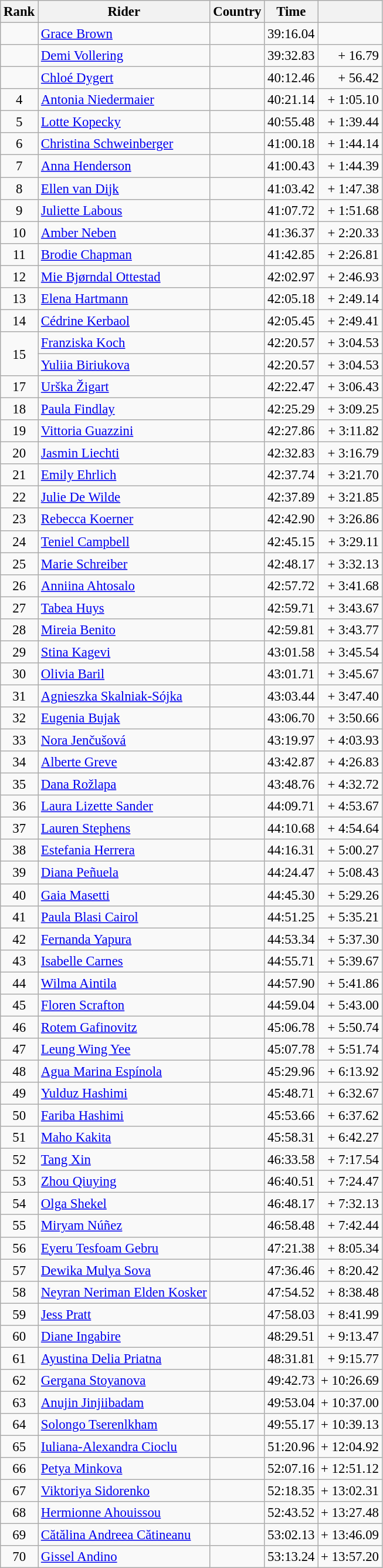<table class="wikitable sortable" style="font-size:95%; text-align:center;">
<tr>
<th scope="col">Rank</th>
<th scope="col">Rider</th>
<th scope="col">Country</th>
<th scope="col">Time</th>
<th scope="col"></th>
</tr>
<tr>
<td></td>
<td align=left><a href='#'>Grace Brown</a></td>
<td align=left></td>
<td>39:16.04</td>
<td align=right></td>
</tr>
<tr>
<td></td>
<td align=left><a href='#'>Demi Vollering</a></td>
<td align=left></td>
<td>39:32.83</td>
<td align=right>+ 16.79</td>
</tr>
<tr>
<td></td>
<td align=left><a href='#'>Chloé Dygert</a></td>
<td align=left></td>
<td>40:12.46</td>
<td align=right>+ 56.42</td>
</tr>
<tr>
<td>4</td>
<td align=left><a href='#'>Antonia Niedermaier</a></td>
<td align=left></td>
<td>40:21.14</td>
<td align=right>+ 1:05.10</td>
</tr>
<tr>
<td>5</td>
<td align=left><a href='#'>Lotte Kopecky</a></td>
<td align=left></td>
<td>40:55.48</td>
<td align=right>+ 1:39.44</td>
</tr>
<tr>
<td>6</td>
<td align=left><a href='#'>Christina Schweinberger</a></td>
<td align=left></td>
<td>41:00.18</td>
<td align=right>+ 1:44.14</td>
</tr>
<tr>
<td>7</td>
<td align=left><a href='#'>Anna Henderson</a></td>
<td align=left></td>
<td>41:00.43</td>
<td align=right>+ 1:44.39</td>
</tr>
<tr>
<td>8</td>
<td align=left><a href='#'>Ellen van Dijk</a></td>
<td align=left></td>
<td>41:03.42</td>
<td align=right>+ 1:47.38</td>
</tr>
<tr>
<td>9</td>
<td align=left><a href='#'>Juliette Labous</a></td>
<td align=left></td>
<td>41:07.72</td>
<td align=right>+ 1:51.68</td>
</tr>
<tr>
<td>10</td>
<td align=left><a href='#'>Amber Neben</a></td>
<td align=left></td>
<td>41:36.37</td>
<td align=right>+ 2:20.33</td>
</tr>
<tr>
<td>11</td>
<td align=left><a href='#'>Brodie Chapman</a></td>
<td align=left></td>
<td>41:42.85</td>
<td align=right>+ 2:26.81</td>
</tr>
<tr>
<td>12</td>
<td align=left><a href='#'>Mie Bjørndal Ottestad</a></td>
<td align=left></td>
<td>42:02.97</td>
<td align=right>+ 2:46.93</td>
</tr>
<tr>
<td>13</td>
<td align=left><a href='#'>Elena Hartmann</a></td>
<td align=left></td>
<td>42:05.18</td>
<td align=right>+ 2:49.14</td>
</tr>
<tr>
<td>14</td>
<td align=left><a href='#'>Cédrine Kerbaol</a></td>
<td align=left></td>
<td>42:05.45</td>
<td align=right>+ 2:49.41</td>
</tr>
<tr>
<td rowspan=2>15</td>
<td align=left><a href='#'>Franziska Koch</a></td>
<td align=left></td>
<td>42:20.57</td>
<td align=right>+ 3:04.53</td>
</tr>
<tr>
<td align=left><a href='#'>Yuliia Biriukova</a></td>
<td align=left></td>
<td>42:20.57</td>
<td align=right>+ 3:04.53</td>
</tr>
<tr>
<td>17</td>
<td align=left><a href='#'>Urška Žigart</a></td>
<td align=left></td>
<td>42:22.47</td>
<td align=right>+ 3:06.43</td>
</tr>
<tr>
<td>18</td>
<td align=left><a href='#'>Paula Findlay</a></td>
<td align=left></td>
<td>42:25.29</td>
<td align=right>+ 3:09.25</td>
</tr>
<tr>
<td>19</td>
<td align=left><a href='#'>Vittoria Guazzini</a></td>
<td align=left></td>
<td>42:27.86</td>
<td align=right>+ 3:11.82</td>
</tr>
<tr>
<td>20</td>
<td align=left><a href='#'>Jasmin Liechti</a></td>
<td align=left></td>
<td>42:32.83</td>
<td align=right>+ 3:16.79</td>
</tr>
<tr>
<td>21</td>
<td align=left><a href='#'>Emily Ehrlich</a></td>
<td align=left></td>
<td>42:37.74</td>
<td align=right>+ 3:21.70</td>
</tr>
<tr>
<td>22</td>
<td align=left><a href='#'>Julie De Wilde</a></td>
<td align=left></td>
<td>42:37.89</td>
<td align=right>+ 3:21.85</td>
</tr>
<tr>
<td>23</td>
<td align=left><a href='#'>Rebecca Koerner</a></td>
<td align=left></td>
<td>42:42.90</td>
<td align=right>+ 3:26.86</td>
</tr>
<tr>
<td>24</td>
<td align=left><a href='#'>Teniel Campbell</a></td>
<td align=left></td>
<td>42:45.15</td>
<td align=right>+ 3:29.11</td>
</tr>
<tr>
<td>25</td>
<td align=left><a href='#'>Marie Schreiber</a></td>
<td align=left></td>
<td>42:48.17</td>
<td align=right>+ 3:32.13</td>
</tr>
<tr>
<td>26</td>
<td align=left><a href='#'>Anniina Ahtosalo</a></td>
<td align=left></td>
<td>42:57.72</td>
<td align=right>+ 3:41.68</td>
</tr>
<tr>
<td>27</td>
<td align=left><a href='#'>Tabea Huys</a></td>
<td align=left></td>
<td>42:59.71</td>
<td align=right>+ 3:43.67</td>
</tr>
<tr>
<td>28</td>
<td align=left><a href='#'>Mireia Benito</a></td>
<td align=left></td>
<td>42:59.81</td>
<td align=right>+ 3:43.77</td>
</tr>
<tr>
<td>29</td>
<td align=left><a href='#'>Stina Kagevi</a></td>
<td align=left></td>
<td>43:01.58</td>
<td align=right>+ 3:45.54</td>
</tr>
<tr>
<td>30</td>
<td align=left><a href='#'>Olivia Baril</a></td>
<td align=left></td>
<td>43:01.71</td>
<td align=right>+ 3:45.67</td>
</tr>
<tr>
<td>31</td>
<td align=left><a href='#'>Agnieszka Skalniak-Sójka</a></td>
<td align=left></td>
<td>43:03.44</td>
<td align=right>+ 3:47.40</td>
</tr>
<tr>
<td>32</td>
<td align=left><a href='#'>Eugenia Bujak</a></td>
<td align=left></td>
<td>43:06.70</td>
<td align=right>+ 3:50.66</td>
</tr>
<tr>
<td>33</td>
<td align=left><a href='#'>Nora Jenčušová</a></td>
<td align=left></td>
<td>43:19.97</td>
<td align=right>+ 4:03.93</td>
</tr>
<tr>
<td>34</td>
<td align=left><a href='#'>Alberte Greve</a></td>
<td align=left></td>
<td>43:42.87</td>
<td align=right>+ 4:26.83</td>
</tr>
<tr>
<td>35</td>
<td align=left><a href='#'>Dana Rožlapa</a></td>
<td align=left></td>
<td>43:48.76</td>
<td align=right>+ 4:32.72</td>
</tr>
<tr>
<td>36</td>
<td align=left><a href='#'>Laura Lizette Sander</a></td>
<td align=left></td>
<td>44:09.71</td>
<td align=right>+ 4:53.67</td>
</tr>
<tr>
<td>37</td>
<td align=left><a href='#'>Lauren Stephens</a></td>
<td align=left></td>
<td>44:10.68</td>
<td align=right>+ 4:54.64</td>
</tr>
<tr>
<td>38</td>
<td align=left><a href='#'>Estefania Herrera</a></td>
<td align=left></td>
<td>44:16.31</td>
<td align=right>+ 5:00.27</td>
</tr>
<tr>
<td>39</td>
<td align=left><a href='#'>Diana Peñuela</a></td>
<td align=left></td>
<td>44:24.47</td>
<td align=right>+ 5:08.43</td>
</tr>
<tr>
<td>40</td>
<td align=left><a href='#'>Gaia Masetti</a></td>
<td align=left></td>
<td>44:45.30</td>
<td align=right>+ 5:29.26</td>
</tr>
<tr>
<td>41</td>
<td align=left><a href='#'>Paula Blasi Cairol</a></td>
<td align=left></td>
<td>44:51.25</td>
<td align=right>+ 5:35.21</td>
</tr>
<tr>
<td>42</td>
<td align=left><a href='#'>Fernanda Yapura</a></td>
<td align=left></td>
<td>44:53.34</td>
<td align=right>+ 5:37.30</td>
</tr>
<tr>
<td>43</td>
<td align=left><a href='#'>Isabelle Carnes</a></td>
<td align=left></td>
<td>44:55.71</td>
<td align=right>+ 5:39.67</td>
</tr>
<tr>
<td>44</td>
<td align=left><a href='#'>Wilma Aintila</a></td>
<td align=left></td>
<td>44:57.90</td>
<td align=right>+ 5:41.86</td>
</tr>
<tr>
<td>45</td>
<td align=left><a href='#'>Floren Scrafton</a></td>
<td align=left></td>
<td>44:59.04</td>
<td align=right>+ 5:43.00</td>
</tr>
<tr>
<td>46</td>
<td align=left><a href='#'>Rotem Gafinovitz</a></td>
<td align=left></td>
<td>45:06.78</td>
<td align=right>+ 5:50.74</td>
</tr>
<tr>
<td>47</td>
<td align=left><a href='#'>Leung Wing Yee</a></td>
<td align=left></td>
<td>45:07.78</td>
<td align=right>+ 5:51.74</td>
</tr>
<tr>
<td>48</td>
<td align=left><a href='#'>Agua Marina Espínola</a></td>
<td align=left></td>
<td>45:29.96</td>
<td align=right>+ 6:13.92</td>
</tr>
<tr>
<td>49</td>
<td align=left><a href='#'>Yulduz Hashimi</a></td>
<td align=left></td>
<td>45:48.71</td>
<td align=right>+ 6:32.67</td>
</tr>
<tr>
<td>50</td>
<td align=left><a href='#'>Fariba Hashimi</a></td>
<td align=left></td>
<td>45:53.66</td>
<td align=right>+ 6:37.62</td>
</tr>
<tr>
<td>51</td>
<td align=left><a href='#'>Maho Kakita</a></td>
<td align=left></td>
<td>45:58.31</td>
<td align=right>+ 6:42.27</td>
</tr>
<tr>
<td>52</td>
<td align=left><a href='#'>Tang Xin</a></td>
<td align=left></td>
<td>46:33.58</td>
<td align=right>+ 7:17.54</td>
</tr>
<tr>
<td>53</td>
<td align=left><a href='#'>Zhou Qiuying</a></td>
<td align=left></td>
<td>46:40.51</td>
<td align=right>+ 7:24.47</td>
</tr>
<tr>
<td>54</td>
<td align=left><a href='#'>Olga Shekel</a></td>
<td align=left></td>
<td>46:48.17</td>
<td align=right>+ 7:32.13</td>
</tr>
<tr>
<td>55</td>
<td align=left><a href='#'>Miryam Núñez</a></td>
<td align=left></td>
<td>46:58.48</td>
<td align=right>+ 7:42.44</td>
</tr>
<tr>
<td>56</td>
<td align=left><a href='#'>Eyeru Tesfoam Gebru</a></td>
<td align=left></td>
<td>47:21.38</td>
<td align=right>+ 8:05.34</td>
</tr>
<tr>
<td>57</td>
<td align=left><a href='#'>Dewika Mulya Sova</a></td>
<td align=left></td>
<td>47:36.46</td>
<td align=right>+ 8:20.42</td>
</tr>
<tr>
<td>58</td>
<td align=left><a href='#'>Neyran Neriman Elden Kosker</a></td>
<td align=left></td>
<td>47:54.52</td>
<td align=right>+ 8:38.48</td>
</tr>
<tr>
<td>59</td>
<td align=left><a href='#'>Jess Pratt</a></td>
<td align=left></td>
<td>47:58.03</td>
<td align=right>+ 8:41.99</td>
</tr>
<tr>
<td>60</td>
<td align=left><a href='#'>Diane Ingabire</a></td>
<td align=left></td>
<td>48:29.51</td>
<td align=right>+ 9:13.47</td>
</tr>
<tr>
<td>61</td>
<td align=left><a href='#'>Ayustina Delia Priatna</a></td>
<td align=left></td>
<td>48:31.81</td>
<td align=right>+ 9:15.77</td>
</tr>
<tr>
<td>62</td>
<td align=left><a href='#'>Gergana Stoyanova</a></td>
<td align=left></td>
<td>49:42.73</td>
<td align=right>+ 10:26.69</td>
</tr>
<tr>
<td>63</td>
<td align=left><a href='#'>Anujin Jinjiibadam</a></td>
<td align=left></td>
<td>49:53.04</td>
<td align=right>+ 10:37.00</td>
</tr>
<tr>
<td>64</td>
<td align=left><a href='#'>Solongo Tserenlkham</a></td>
<td align=left></td>
<td>49:55.17</td>
<td align=right>+ 10:39.13</td>
</tr>
<tr>
<td>65</td>
<td align=left><a href='#'>Iuliana-Alexandra Cioclu</a></td>
<td align=left></td>
<td>51:20.96</td>
<td align=right>+ 12:04.92</td>
</tr>
<tr>
<td>66</td>
<td align=left><a href='#'>Petya Minkova</a></td>
<td align=left></td>
<td>52:07.16</td>
<td align=right>+ 12:51.12</td>
</tr>
<tr>
<td>67</td>
<td align=left><a href='#'>Viktoriya Sidorenko</a></td>
<td align=left></td>
<td>52:18.35</td>
<td align=right>+ 13:02.31</td>
</tr>
<tr>
<td>68</td>
<td align=left><a href='#'>Hermionne Ahouissou</a></td>
<td align=left></td>
<td>52:43.52</td>
<td align=right>+ 13:27.48</td>
</tr>
<tr>
<td>69</td>
<td align=left><a href='#'>Cătălina Andreea Cătineanu</a></td>
<td align=left></td>
<td>53:02.13</td>
<td align=right>+ 13:46.09</td>
</tr>
<tr>
<td>70</td>
<td align=left><a href='#'>Gissel Andino</a></td>
<td align=left></td>
<td>53:13.24</td>
<td align=right>+ 13:57.20</td>
</tr>
</table>
